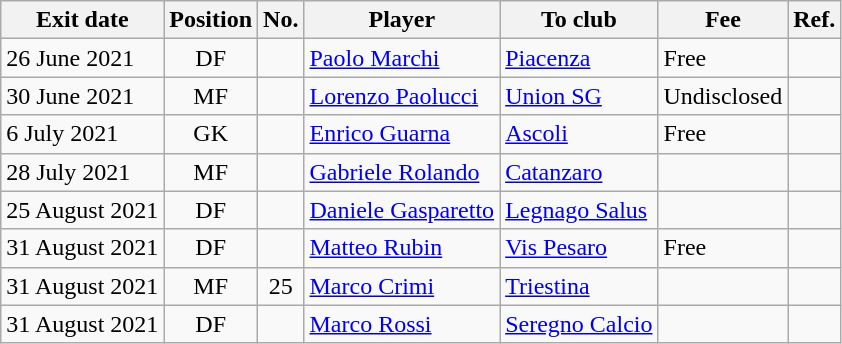<table class="wikitable sortable">
<tr>
<th><strong>Exit date</strong></th>
<th><strong>Position</strong></th>
<th><strong>No.</strong></th>
<th><strong>Player</strong></th>
<th><strong>To club</strong></th>
<th><strong>Fee</strong></th>
<th><strong>Ref.</strong></th>
</tr>
<tr>
<td>26 June 2021</td>
<td style="text-align:center;">DF</td>
<td style="text-align:center;"></td>
<td style="text-align:left;"> <a href='#'>Paolo Marchi</a></td>
<td style="text-align:left;"><a href='#'>Piacenza</a></td>
<td>Free</td>
<td></td>
</tr>
<tr>
<td>30 June 2021</td>
<td style="text-align:center;">MF</td>
<td style="text-align:center;"></td>
<td style="text-align:left;"> <a href='#'>Lorenzo Paolucci</a></td>
<td style="text-align:left;"> <a href='#'>Union SG</a></td>
<td>Undisclosed</td>
<td></td>
</tr>
<tr>
<td>6 July 2021</td>
<td style="text-align:center;">GK</td>
<td style="text-align:center;"></td>
<td style="text-align:left;"> <a href='#'>Enrico Guarna</a></td>
<td style="text-align:left;"><a href='#'>Ascoli</a></td>
<td>Free</td>
<td></td>
</tr>
<tr>
<td>28 July 2021</td>
<td style="text-align:center;">MF</td>
<td style="text-align:center;"></td>
<td style="text-align:left;"> <a href='#'>Gabriele Rolando</a></td>
<td style="text-align:left;"><a href='#'>Catanzaro</a></td>
<td></td>
<td></td>
</tr>
<tr>
<td>25 August 2021</td>
<td style="text-align:center;">DF</td>
<td style="text-align:center;"></td>
<td style="text-align:left;"> <a href='#'>Daniele Gasparetto</a></td>
<td style="text-align:left;"><a href='#'>Legnago Salus</a></td>
<td></td>
<td></td>
</tr>
<tr>
<td>31 August 2021</td>
<td style="text-align:center;">DF</td>
<td style="text-align:center;"></td>
<td style="text-align:left;"> <a href='#'>Matteo Rubin</a></td>
<td style="text-align:left;"><a href='#'>Vis Pesaro</a></td>
<td>Free</td>
<td></td>
</tr>
<tr>
<td>31 August 2021</td>
<td style="text-align:center;">MF</td>
<td style="text-align:center;">25</td>
<td style="text-align:left;"> <a href='#'>Marco Crimi</a></td>
<td style="text-align:left;"><a href='#'>Triestina</a></td>
<td></td>
<td></td>
</tr>
<tr>
<td>31 August 2021</td>
<td style="text-align:center;">DF</td>
<td style="text-align:center;"></td>
<td style="text-align:left;"> <a href='#'>Marco Rossi</a></td>
<td style="text-align:left;"><a href='#'>Seregno Calcio</a></td>
<td></td>
<td></td>
</tr>
</table>
